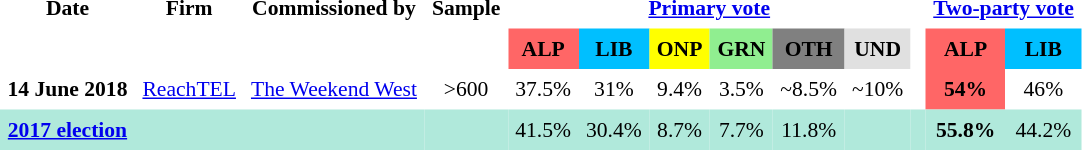<table class="toccolours" cellpadding="5" cellspacing="0" style="float:left; margin-right:.5em; margin-top:.4em; font-size:90%;">
<tr>
</tr>
<tr>
<th style="background:#; text-align:center;">Date</th>
<th style="background:#; text-align:center;">Firm</th>
<th style="background:#; text-align:center;">Commissioned by</th>
<th style="background:#; text-align:center;">Sample</th>
<th style="background:#; text-align:center;" colspan="6"><a href='#'>Primary vote</a></th>
<th style="background:#; text-align:center;"></th>
<th style="background:#; text-align:center;" colspan="2"><a href='#'>Two-party vote</a></th>
</tr>
<tr>
<th style="background:#; text-align:center;"></th>
<th style="background:#; text-align:center;"></th>
<th style="background:#; text-align:center;"></th>
<th style="background:#; text-align:center;"></th>
<th style="background:#f66; text-align:center;">ALP</th>
<th style="background:#00bfff; text-align:center;">LIB</th>
<th style="background:yellow;;">ONP</th>
<th style="background:#90ee90;">GRN</th>
<th style="background:gray;;">OTH</th>
<th style="background:#E0E0E0;">UND</th>
<th style="background:#FFFFFF;;"></th>
<th style="background:#f66; text-align:center;">ALP</th>
<th style="background:#00bfff; text-align:center;">LIB</th>
</tr>
<tr>
<th style="text-align:center;" bgcolor=""> 14 June 2018</th>
<td style="text-align:center;" bgcolor=""><a href='#'>ReachTEL</a></td>
<td style="text-align:center;" bgcolor=""><a href='#'>The Weekend West</a></td>
<td style="text-align:center;" bgcolor="">>600</td>
<td width="" style="text-align:center; background:#;">37.5%</td>
<td width="" style="text-align:center; background:#;">31%</td>
<td width="" style="text-align:center; background:#;">9.4%</td>
<td width="" style="text-align:center; background:#;">3.5%</td>
<td width="" style="text-align:center; background:#;">~8.5%</td>
<td width="" style="text-align:center; background:#;">~10%</td>
<td width="" style="text-align:center; background:#;"></td>
<td width="" style="text-align:center; background:#f66;"><strong>54%</strong></td>
<td width="" style="text-align:center; background:#;">46%</td>
</tr>
<tr>
<th style="text-align:center; background:#b0e9db;"><strong><a href='#'>2017 election</a></strong></th>
<td width="" style="text-align:center; background:#b0e9db;"></td>
<td width="" style="text-align:center; background:#b0e9db;"></td>
<td width="" style="text-align:center; background:#b0e9db;"></td>
<td width="" style="text-align:center; background:#b0e9db;">41.5%</td>
<td width="" style="text-align:center; background:#b0e9db;">30.4%</td>
<td width="" style="text-align:center; background:#b0e9db;">8.7%</td>
<td width="" style="text-align:center; background:#b0e9db;">7.7%</td>
<td width="" style="text-align:center; background:#b0e9db;">11.8%</td>
<td width="" style="text-align:center; background:#b0e9db;"></td>
<td width="" style="text-align:center; background:#b0e9db;"></td>
<td width="" style="text-align:center; background:#b0e9db;"><strong>55.8%</strong></td>
<td width="" style="text-align:center; background:#b0e9db;">44.2%</td>
</tr>
</table>
